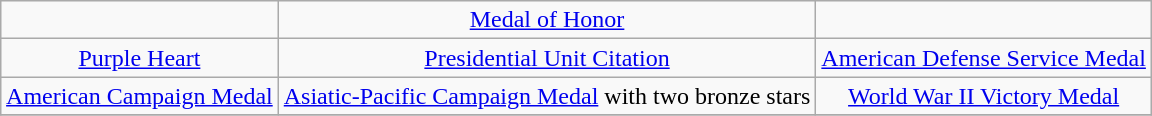<table class="wikitable" style="margin:1em auto; text-align:center;">
<tr>
<td></td>
<td><a href='#'>Medal of Honor</a></td>
<td></td>
</tr>
<tr>
<td><a href='#'>Purple Heart</a></td>
<td><a href='#'>Presidential Unit Citation</a></td>
<td><a href='#'>American Defense Service Medal</a></td>
</tr>
<tr>
<td><a href='#'>American Campaign Medal</a></td>
<td><a href='#'>Asiatic-Pacific Campaign Medal</a> with two bronze stars</td>
<td><a href='#'>World War II Victory Medal</a></td>
</tr>
<tr>
</tr>
</table>
